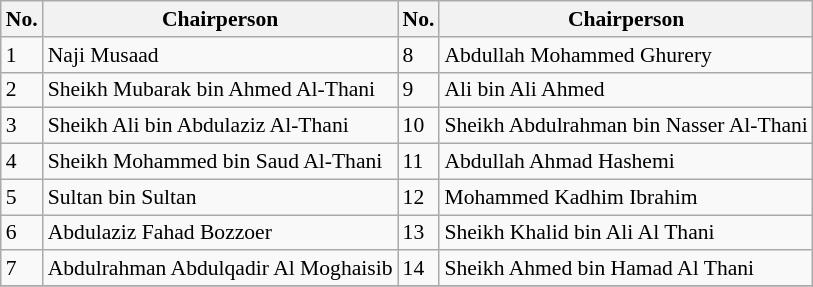<table class="wikitable" style="text-align: centre; font-size: 90%;">
<tr>
<th>No.</th>
<th>Chairperson</th>
<th>No.</th>
<th>Chairperson</th>
</tr>
<tr>
<td>1</td>
<td> Naji Musaad</td>
<td>8</td>
<td> Abdullah Mohammed Ghurery</td>
</tr>
<tr>
<td>2</td>
<td> Sheikh Mubarak bin Ahmed Al-Thani</td>
<td>9</td>
<td> Ali bin Ali Ahmed</td>
</tr>
<tr>
<td>3</td>
<td> Sheikh Ali bin Abdulaziz Al-Thani</td>
<td>10</td>
<td> Sheikh Abdulrahman bin Nasser Al-Thani</td>
</tr>
<tr>
<td>4</td>
<td> Sheikh Mohammed bin Saud Al-Thani</td>
<td>11</td>
<td> Abdullah Ahmad Hashemi</td>
</tr>
<tr>
<td>5</td>
<td> Sultan bin Sultan</td>
<td>12</td>
<td> Mohammed Kadhim Ibrahim</td>
</tr>
<tr>
<td>6</td>
<td> Abdulaziz Fahad Bozzoer</td>
<td>13</td>
<td> Sheikh Khalid bin Ali Al Thani</td>
</tr>
<tr>
<td>7</td>
<td> Abdulrahman Abdulqadir Al Moghaisib</td>
<td>14</td>
<td> Sheikh Ahmed bin Hamad Al Thani</td>
</tr>
<tr>
</tr>
</table>
